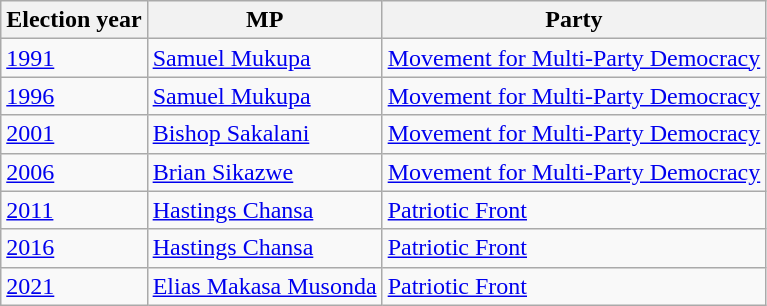<table class=wikitable>
<tr>
<th>Election year</th>
<th>MP</th>
<th>Party</th>
</tr>
<tr>
<td><a href='#'>1991</a></td>
<td><a href='#'>Samuel Mukupa</a></td>
<td><a href='#'>Movement for Multi-Party Democracy</a></td>
</tr>
<tr>
<td><a href='#'>1996</a></td>
<td><a href='#'>Samuel Mukupa</a></td>
<td><a href='#'>Movement for Multi-Party Democracy</a></td>
</tr>
<tr>
<td><a href='#'>2001</a></td>
<td><a href='#'>Bishop Sakalani</a></td>
<td><a href='#'>Movement for Multi-Party Democracy</a></td>
</tr>
<tr>
<td><a href='#'>2006</a></td>
<td><a href='#'>Brian Sikazwe</a></td>
<td><a href='#'>Movement for Multi-Party Democracy</a></td>
</tr>
<tr>
<td><a href='#'>2011</a></td>
<td><a href='#'>Hastings Chansa</a></td>
<td><a href='#'>Patriotic Front</a></td>
</tr>
<tr>
<td><a href='#'>2016</a></td>
<td><a href='#'>Hastings Chansa</a></td>
<td><a href='#'>Patriotic Front</a></td>
</tr>
<tr>
<td><a href='#'>2021</a></td>
<td><a href='#'>Elias Makasa Musonda</a></td>
<td><a href='#'>Patriotic Front</a></td>
</tr>
</table>
